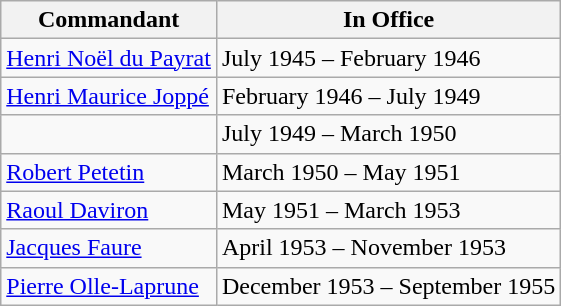<table class="wikitable sortable">
<tr>
<th>Commandant</th>
<th>In Office</th>
</tr>
<tr>
<td><a href='#'>Henri Noël du Payrat</a></td>
<td>July 1945 – February 1946</td>
</tr>
<tr>
<td><a href='#'>Henri Maurice Joppé</a></td>
<td>February 1946 – July 1949</td>
</tr>
<tr>
<td></td>
<td>July 1949 – March 1950</td>
</tr>
<tr>
<td><a href='#'>Robert Petetin</a></td>
<td>March 1950 – May 1951</td>
</tr>
<tr>
<td><a href='#'>Raoul Daviron</a></td>
<td>May 1951 – March 1953</td>
</tr>
<tr>
<td><a href='#'>Jacques Faure</a></td>
<td>April 1953 – November 1953</td>
</tr>
<tr>
<td><a href='#'>Pierre Olle-Laprune</a></td>
<td>December 1953 – September 1955</td>
</tr>
</table>
